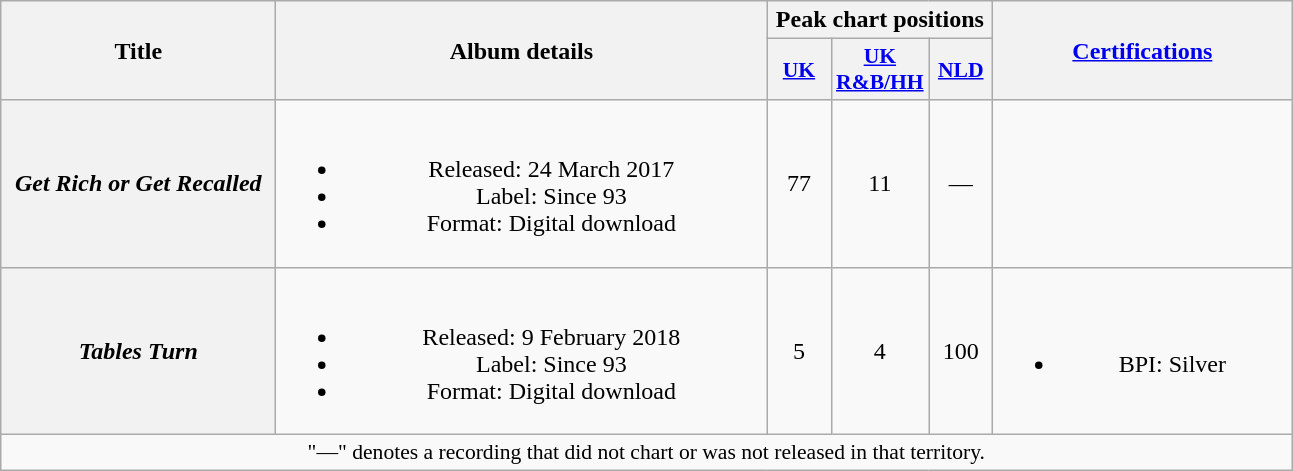<table class="wikitable plainrowheaders" style="text-align:center;">
<tr>
<th scope="col" rowspan="2" style="width:11em;">Title</th>
<th scope="col" rowspan="2" style="width:20em;">Album details</th>
<th scope="col" colspan="3">Peak chart positions</th>
<th scope="col" rowspan="2" style="width:12em;"><a href='#'>Certifications</a></th>
</tr>
<tr>
<th scope="col" style="width:2.5em;font-size:90%;"><a href='#'>UK</a><br></th>
<th scope="col" style="width:2.5em;font-size:90%;"><a href='#'>UK<br>R&B/HH</a><br></th>
<th scope="col" style="width:2.5em;font-size:90%;"><a href='#'>NLD</a><br></th>
</tr>
<tr>
<th scope="row"><em>Get Rich or Get Recalled</em></th>
<td><br><ul><li>Released: 24 March 2017</li><li>Label: Since 93</li><li>Format: Digital download</li></ul></td>
<td>77</td>
<td>11</td>
<td>—</td>
<td></td>
</tr>
<tr>
<th scope="row"><em>Tables Turn</em></th>
<td><br><ul><li>Released: 9 February 2018</li><li>Label: Since 93</li><li>Format: Digital download</li></ul></td>
<td>5</td>
<td>4</td>
<td>100</td>
<td><br><ul><li>BPI: Silver</li></ul></td>
</tr>
<tr>
<td colspan="6" style="font-size:90%">"—" denotes a recording that did not chart or was not released in that territory.</td>
</tr>
</table>
